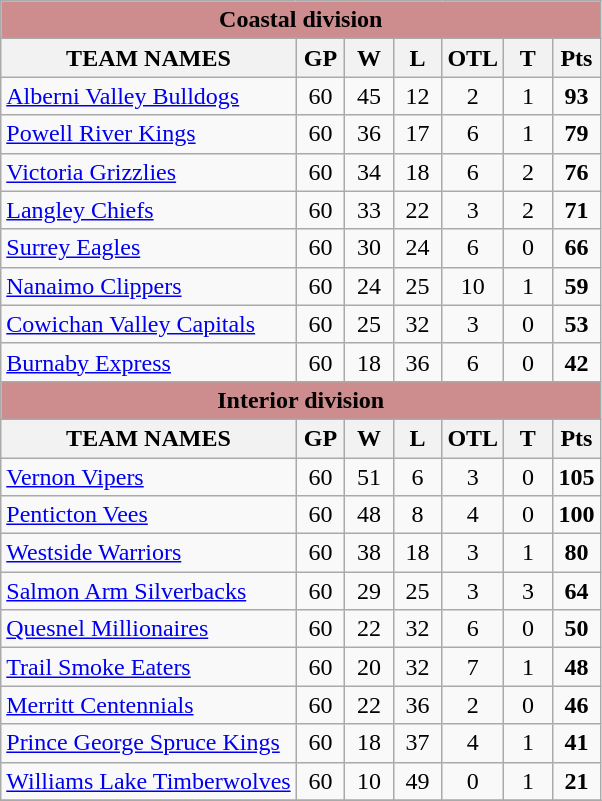<table class="wikitable sortable" style="text-align:center">
<tr style="background:#cd8c8d;">
<td colspan="7"><strong>Coastal division</strong></td>
</tr>
<tr>
<th class="sortable">TEAM NAMES</th>
<th scope="col" style="width: 25px;"><abbr>GP</abbr></th>
<th scope="col" style="width: 25px;"><abbr>W</abbr></th>
<th scope="col" style="width: 25px;"><abbr>L</abbr></th>
<th scope="col" style="width: 25px;"><abbr>OTL</abbr></th>
<th scope="col" style="width: 25px;"><abbr>T</abbr></th>
<th scope="col" style="width: 25px;"><abbr>Pts</abbr></th>
</tr>
<tr>
<td align=left><a href='#'>Alberni Valley Bulldogs</a></td>
<td>60</td>
<td>45</td>
<td>12</td>
<td>2</td>
<td>1</td>
<td><strong>93</strong></td>
</tr>
<tr>
<td align=left><a href='#'>Powell River Kings</a></td>
<td>60</td>
<td>36</td>
<td>17</td>
<td>6</td>
<td>1</td>
<td><strong>79</strong></td>
</tr>
<tr>
<td align=left><a href='#'>Victoria Grizzlies</a></td>
<td>60</td>
<td>34</td>
<td>18</td>
<td>6</td>
<td>2</td>
<td><strong>76</strong></td>
</tr>
<tr>
<td align=left><a href='#'>Langley Chiefs</a></td>
<td>60</td>
<td>33</td>
<td>22</td>
<td>3</td>
<td>2</td>
<td><strong>71</strong></td>
</tr>
<tr>
<td align=left><a href='#'>Surrey Eagles</a></td>
<td>60</td>
<td>30</td>
<td>24</td>
<td>6</td>
<td>0</td>
<td><strong>66</strong></td>
</tr>
<tr>
<td align=left><a href='#'>Nanaimo Clippers</a></td>
<td>60</td>
<td>24</td>
<td>25</td>
<td>10</td>
<td>1</td>
<td><strong>59</strong></td>
</tr>
<tr>
<td align=left><a href='#'>Cowichan Valley Capitals</a></td>
<td>60</td>
<td>25</td>
<td>32</td>
<td>3</td>
<td>0</td>
<td><strong>53</strong></td>
</tr>
<tr>
<td align=left><a href='#'>Burnaby Express</a></td>
<td>60</td>
<td>18</td>
<td>36</td>
<td>6</td>
<td>0</td>
<td><strong>42</strong></td>
</tr>
<tr style="background:#cd8c8d;">
<td colspan="7"><strong>Interior division</strong></td>
</tr>
<tr>
<th class="sortable">TEAM NAMES</th>
<th scope="col" style="width: 25px;"><abbr>GP</abbr></th>
<th scope="col" style="width: 25px;"><abbr>W</abbr></th>
<th scope="col" style="width: 25px;"><abbr>L</abbr></th>
<th scope="col" style="width: 25px;"><abbr>OTL</abbr></th>
<th scope="col" style="width: 25px;"><abbr>T</abbr></th>
<th scope="col" style="width: 25px;"><abbr>Pts</abbr></th>
</tr>
<tr>
<td align=left><a href='#'>Vernon Vipers</a></td>
<td>60</td>
<td>51</td>
<td>6</td>
<td>3</td>
<td>0</td>
<td><strong>105</strong></td>
</tr>
<tr>
<td align=left><a href='#'>Penticton Vees</a></td>
<td>60</td>
<td>48</td>
<td>8</td>
<td>4</td>
<td>0</td>
<td><strong>100</strong></td>
</tr>
<tr>
<td align=left><a href='#'>Westside Warriors</a></td>
<td>60</td>
<td>38</td>
<td>18</td>
<td>3</td>
<td>1</td>
<td><strong>80</strong></td>
</tr>
<tr>
<td align=left><a href='#'>Salmon Arm Silverbacks</a></td>
<td>60</td>
<td>29</td>
<td>25</td>
<td>3</td>
<td>3</td>
<td><strong>64</strong></td>
</tr>
<tr>
<td align=left><a href='#'>Quesnel Millionaires</a></td>
<td>60</td>
<td>22</td>
<td>32</td>
<td>6</td>
<td>0</td>
<td><strong>50</strong></td>
</tr>
<tr>
<td align=left><a href='#'>Trail Smoke Eaters</a></td>
<td>60</td>
<td>20</td>
<td>32</td>
<td>7</td>
<td>1</td>
<td><strong>48</strong></td>
</tr>
<tr>
<td align=left><a href='#'>Merritt Centennials</a></td>
<td>60</td>
<td>22</td>
<td>36</td>
<td>2</td>
<td>0</td>
<td><strong>46</strong></td>
</tr>
<tr>
<td align=left><a href='#'>Prince George Spruce Kings</a></td>
<td>60</td>
<td>18</td>
<td>37</td>
<td>4</td>
<td>1</td>
<td><strong>41</strong></td>
</tr>
<tr>
<td align=left><a href='#'>Williams Lake Timberwolves</a></td>
<td>60</td>
<td>10</td>
<td>49</td>
<td>0</td>
<td>1</td>
<td><strong>21</strong></td>
</tr>
<tr>
</tr>
</table>
